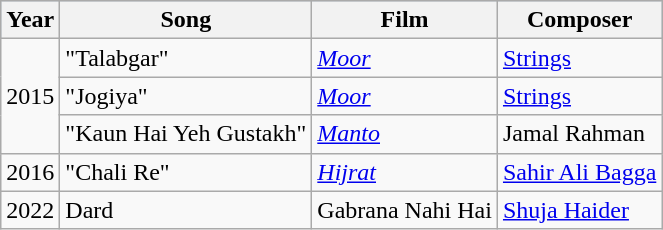<table class="wikitable">
<tr style="background:#b0c4de; text-align:center;">
<th>Year</th>
<th>Song</th>
<th>Film</th>
<th>Composer</th>
</tr>
<tr>
<td rowspan="3">2015</td>
<td>"Talabgar"</td>
<td><em><a href='#'>Moor</a></em></td>
<td><a href='#'>Strings</a></td>
</tr>
<tr>
<td>"Jogiya"</td>
<td><em><a href='#'>Moor</a></em></td>
<td><a href='#'>Strings</a></td>
</tr>
<tr>
<td>"Kaun Hai Yeh Gustakh"</td>
<td><em><a href='#'>Manto</a></em></td>
<td>Jamal Rahman</td>
</tr>
<tr>
<td rowspan="1">2016</td>
<td>"Chali Re"</td>
<td><a href='#'><em>Hijrat</em></a></td>
<td><a href='#'>Sahir Ali Bagga</a></td>
</tr>
<tr>
<td>2022</td>
<td>Dard</td>
<td>Gabrana Nahi Hai</td>
<td><a href='#'>Shuja Haider</a></td>
</tr>
</table>
